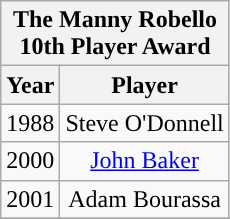<table class="wikitable" style="display: inline-table; margin-right: 20px; text-align:center">
<tr>
<th scope="col" colspan="2" style="width: 145px;">The Manny Robello 10th Player Award</th>
</tr>
<tr>
<th scope="col">Year</th>
<th scope="col">Player</th>
</tr>
<tr>
<td>1988</td>
<td>Steve O'Donnell</td>
</tr>
<tr>
<td>2000</td>
<td><a href='#'>John Baker</a></td>
</tr>
<tr>
<td>2001</td>
<td>Adam Bourassa</td>
</tr>
<tr>
</tr>
</table>
